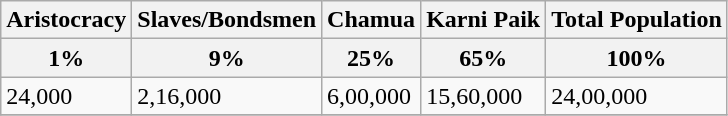<table class="wikitable">
<tr>
<th>Aristocracy</th>
<th>Slaves/Bondsmen</th>
<th>Chamua</th>
<th>Karni Paik</th>
<th>Total Population</th>
</tr>
<tr>
<th>1%</th>
<th>9%</th>
<th>25%</th>
<th>65%</th>
<th>100%</th>
</tr>
<tr>
<td>24,000</td>
<td>2,16,000</td>
<td>6,00,000</td>
<td>15,60,000</td>
<td>24,00,000</td>
</tr>
<tr>
</tr>
</table>
